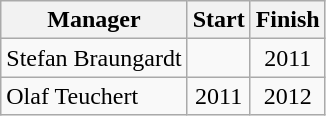<table class="wikitable">
<tr>
<th>Manager</th>
<th>Start</th>
<th>Finish</th>
</tr>
<tr align="center">
<td align="left">Stefan Braungardt</td>
<td></td>
<td>2011</td>
</tr>
<tr align="center">
<td align="left">Olaf Teuchert</td>
<td>2011</td>
<td>2012</td>
</tr>
</table>
